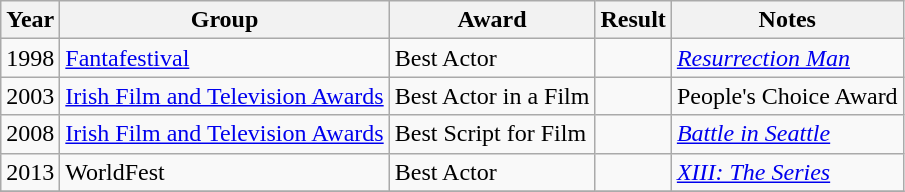<table class="wikitable">
<tr>
<th>Year</th>
<th>Group</th>
<th>Award</th>
<th>Result</th>
<th>Notes</th>
</tr>
<tr>
<td>1998</td>
<td><a href='#'>Fantafestival</a></td>
<td>Best Actor</td>
<td></td>
<td><em><a href='#'>Resurrection Man</a></em></td>
</tr>
<tr>
<td>2003</td>
<td><a href='#'>Irish Film and Television Awards</a></td>
<td>Best Actor in a Film</td>
<td></td>
<td>People's Choice Award</td>
</tr>
<tr>
<td>2008</td>
<td><a href='#'>Irish Film and Television Awards</a></td>
<td>Best Script for Film</td>
<td></td>
<td><em><a href='#'>Battle in Seattle</a></em></td>
</tr>
<tr>
<td>2013</td>
<td>WorldFest</td>
<td>Best Actor</td>
<td></td>
<td><em><a href='#'>XIII: The Series</a></em></td>
</tr>
<tr>
</tr>
</table>
